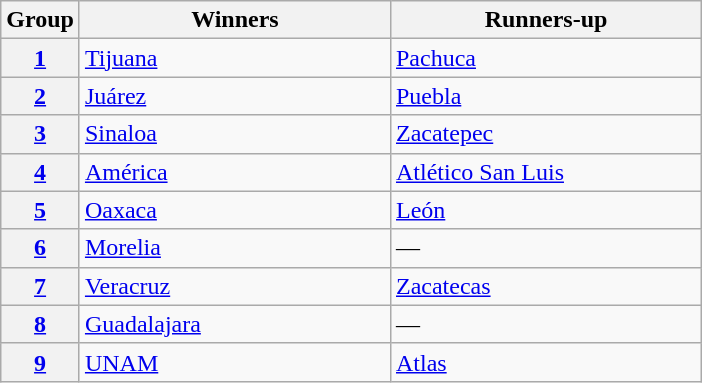<table class="wikitable">
<tr>
<th>Group</th>
<th width=200>Winners</th>
<th width=200>Runners-up</th>
</tr>
<tr>
<th><a href='#'>1</a></th>
<td><a href='#'>Tijuana</a></td>
<td><a href='#'>Pachuca</a></td>
</tr>
<tr>
<th><a href='#'>2</a></th>
<td><a href='#'>Juárez</a></td>
<td><a href='#'>Puebla</a></td>
</tr>
<tr>
<th><a href='#'>3</a></th>
<td><a href='#'>Sinaloa</a></td>
<td><a href='#'>Zacatepec</a></td>
</tr>
<tr>
<th><a href='#'>4</a></th>
<td><a href='#'>América</a></td>
<td><a href='#'>Atlético San Luis</a></td>
</tr>
<tr>
<th><a href='#'>5</a></th>
<td><a href='#'>Oaxaca</a></td>
<td><a href='#'>León</a></td>
</tr>
<tr>
<th><a href='#'>6</a></th>
<td><a href='#'>Morelia</a></td>
<td>—</td>
</tr>
<tr>
<th><a href='#'>7</a></th>
<td><a href='#'>Veracruz</a></td>
<td><a href='#'>Zacatecas</a></td>
</tr>
<tr>
<th><a href='#'>8</a></th>
<td><a href='#'>Guadalajara</a></td>
<td>—</td>
</tr>
<tr>
<th><a href='#'>9</a></th>
<td><a href='#'>UNAM</a></td>
<td><a href='#'>Atlas</a></td>
</tr>
</table>
